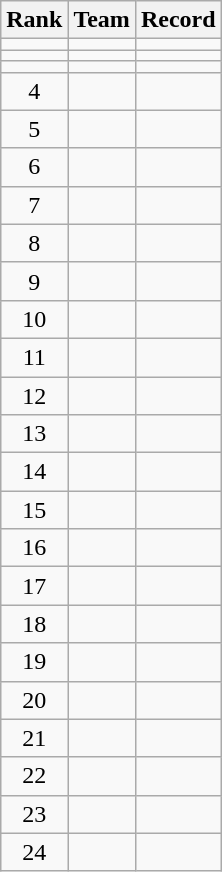<table class=wikitable style="text-align:center;">
<tr>
<th>Rank</th>
<th>Team</th>
<th>Record</th>
</tr>
<tr>
<td></td>
<td align=left></td>
<td></td>
</tr>
<tr>
<td></td>
<td align=left></td>
<td></td>
</tr>
<tr>
<td></td>
<td align=left></td>
<td></td>
</tr>
<tr>
<td>4</td>
<td align=left></td>
<td></td>
</tr>
<tr>
<td>5</td>
<td align=left></td>
<td></td>
</tr>
<tr>
<td>6</td>
<td align=left></td>
<td></td>
</tr>
<tr>
<td>7</td>
<td align=left></td>
<td></td>
</tr>
<tr>
<td>8</td>
<td align=left></td>
<td></td>
</tr>
<tr>
<td>9</td>
<td align=left></td>
<td></td>
</tr>
<tr>
<td>10</td>
<td align=left></td>
<td></td>
</tr>
<tr>
<td>11</td>
<td align=left></td>
<td></td>
</tr>
<tr>
<td>12</td>
<td align=left></td>
<td></td>
</tr>
<tr>
<td>13</td>
<td align=left></td>
<td></td>
</tr>
<tr>
<td>14</td>
<td align=left></td>
<td></td>
</tr>
<tr>
<td>15</td>
<td align=left></td>
<td></td>
</tr>
<tr>
<td>16</td>
<td align=left></td>
<td></td>
</tr>
<tr>
<td>17</td>
<td align=left></td>
<td></td>
</tr>
<tr>
<td>18</td>
<td align=left></td>
<td></td>
</tr>
<tr>
<td>19</td>
<td align=left></td>
<td></td>
</tr>
<tr>
<td>20</td>
<td align=left></td>
<td></td>
</tr>
<tr>
<td>21</td>
<td align=left></td>
<td></td>
</tr>
<tr>
<td>22</td>
<td align=left></td>
<td></td>
</tr>
<tr>
<td>23</td>
<td align=left></td>
<td></td>
</tr>
<tr>
<td>24</td>
<td align=left></td>
<td></td>
</tr>
</table>
